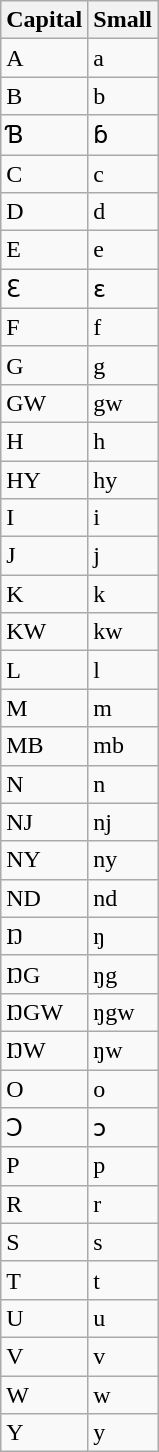<table class="wikitable">
<tr>
<th>Capital</th>
<th>Small</th>
</tr>
<tr>
<td>A</td>
<td>a</td>
</tr>
<tr>
<td>B</td>
<td>b</td>
</tr>
<tr>
<td>Ɓ</td>
<td>ɓ</td>
</tr>
<tr>
<td>C</td>
<td>c</td>
</tr>
<tr>
<td>D</td>
<td>d</td>
</tr>
<tr>
<td>E</td>
<td>e</td>
</tr>
<tr>
<td>Ɛ</td>
<td>ɛ</td>
</tr>
<tr>
<td>F</td>
<td>f</td>
</tr>
<tr>
<td>G</td>
<td>g</td>
</tr>
<tr>
<td>GW</td>
<td>gw</td>
</tr>
<tr>
<td>H</td>
<td>h</td>
</tr>
<tr>
<td>HY</td>
<td>hy</td>
</tr>
<tr>
<td>I</td>
<td>i</td>
</tr>
<tr>
<td>J</td>
<td>j</td>
</tr>
<tr>
<td>K</td>
<td>k</td>
</tr>
<tr>
<td>KW</td>
<td>kw</td>
</tr>
<tr>
<td>L</td>
<td>l</td>
</tr>
<tr>
<td>M</td>
<td>m</td>
</tr>
<tr>
<td>MB</td>
<td>mb</td>
</tr>
<tr>
<td>N</td>
<td>n</td>
</tr>
<tr>
<td>NJ</td>
<td>nj</td>
</tr>
<tr>
<td>NY</td>
<td>ny</td>
</tr>
<tr>
<td>ND</td>
<td>nd</td>
</tr>
<tr>
<td>Ŋ</td>
<td>ŋ</td>
</tr>
<tr>
<td>ŊG</td>
<td>ŋg</td>
</tr>
<tr>
<td>ŊGW</td>
<td>ŋgw</td>
</tr>
<tr>
<td>ŊW</td>
<td>ŋw</td>
</tr>
<tr>
<td>O</td>
<td>o</td>
</tr>
<tr>
<td>Ɔ</td>
<td>ɔ</td>
</tr>
<tr>
<td>P</td>
<td>p</td>
</tr>
<tr>
<td>R</td>
<td>r</td>
</tr>
<tr>
<td>S</td>
<td>s</td>
</tr>
<tr>
<td>T</td>
<td>t</td>
</tr>
<tr>
<td>U</td>
<td>u</td>
</tr>
<tr>
<td>V</td>
<td>v</td>
</tr>
<tr>
<td>W</td>
<td>w</td>
</tr>
<tr>
<td>Y</td>
<td>y</td>
</tr>
</table>
